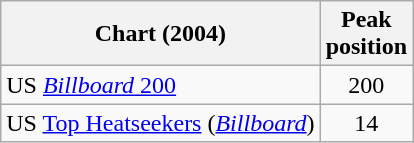<table Class = "wikitable sortable">
<tr>
<th>Chart (2004)</th>
<th>Peak<br>position</th>
</tr>
<tr>
<td>US <a href='#'><em>Billboard</em> 200</a></td>
<td align=center>200</td>
</tr>
<tr>
<td>US <a href='#'>Top Heatseekers</a> (<em><a href='#'>Billboard</a></em>)</td>
<td align=center>14</td>
</tr>
</table>
